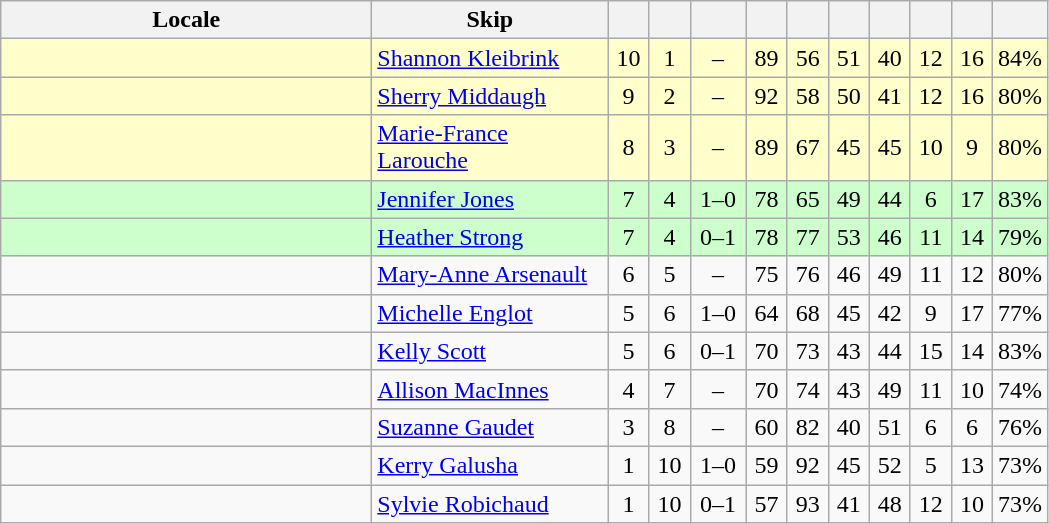<table class="wikitable" style="text-align: center;">
<tr>
<th width=240>Locale</th>
<th width=150>Skip</th>
<th width=20></th>
<th width=20></th>
<th width=30></th>
<th width=20></th>
<th width=20></th>
<th width=20></th>
<th width=20></th>
<th width=20></th>
<th width=20></th>
<th width=20></th>
</tr>
<tr style="background:#ffc;">
<td style="text-align: left;"></td>
<td style="text-align: left;"><a href='#'>Shannon Kleibrink</a></td>
<td>10</td>
<td>1</td>
<td>–</td>
<td>89</td>
<td>56</td>
<td>51</td>
<td>40</td>
<td>12</td>
<td>16</td>
<td>84%</td>
</tr>
<tr style="background:#ffc;">
<td style="text-align: left;"></td>
<td style="text-align: left;"><a href='#'>Sherry Middaugh</a></td>
<td>9</td>
<td>2</td>
<td>–</td>
<td>92</td>
<td>58</td>
<td>50</td>
<td>41</td>
<td>12</td>
<td>16</td>
<td>80%</td>
</tr>
<tr style="background:#ffc;">
<td style="text-align: left;"></td>
<td style="text-align: left;"><a href='#'>Marie-France Larouche</a></td>
<td>8</td>
<td>3</td>
<td>–</td>
<td>89</td>
<td>67</td>
<td>45</td>
<td>45</td>
<td>10</td>
<td>9</td>
<td>80%</td>
</tr>
<tr bgcolor="#ccffcc">
<td style="text-align: left;"></td>
<td style="text-align: left;"><a href='#'>Jennifer Jones</a></td>
<td>7</td>
<td>4</td>
<td>1–0</td>
<td>78</td>
<td>65</td>
<td>49</td>
<td>44</td>
<td>6</td>
<td>17</td>
<td>83%</td>
</tr>
<tr bgcolor="#ccffcc">
<td style="text-align: left;"></td>
<td style="text-align: left;"><a href='#'>Heather Strong</a></td>
<td>7</td>
<td>4</td>
<td>0–1</td>
<td>78</td>
<td>77</td>
<td>53</td>
<td>46</td>
<td>11</td>
<td>14</td>
<td>79%</td>
</tr>
<tr>
<td style="text-align: left;"></td>
<td style="text-align: left;"><a href='#'>Mary-Anne Arsenault</a></td>
<td>6</td>
<td>5</td>
<td>–</td>
<td>75</td>
<td>76</td>
<td>46</td>
<td>49</td>
<td>11</td>
<td>12</td>
<td>80%</td>
</tr>
<tr>
<td style="text-align: left;"></td>
<td style="text-align: left;"><a href='#'>Michelle Englot</a></td>
<td>5</td>
<td>6</td>
<td>1–0</td>
<td>64</td>
<td>68</td>
<td>45</td>
<td>42</td>
<td>9</td>
<td>17</td>
<td>77%</td>
</tr>
<tr>
<td style="text-align: left;"></td>
<td style="text-align: left;"><a href='#'>Kelly Scott</a></td>
<td>5</td>
<td>6</td>
<td>0–1</td>
<td>70</td>
<td>73</td>
<td>43</td>
<td>44</td>
<td>15</td>
<td>14</td>
<td>83%</td>
</tr>
<tr>
<td style="text-align: left;"></td>
<td style="text-align: left;"><a href='#'>Allison MacInnes</a></td>
<td>4</td>
<td>7</td>
<td>–</td>
<td>70</td>
<td>74</td>
<td>43</td>
<td>49</td>
<td>11</td>
<td>10</td>
<td>74%</td>
</tr>
<tr>
<td style="text-align: left;"></td>
<td style="text-align: left;"><a href='#'>Suzanne Gaudet</a></td>
<td>3</td>
<td>8</td>
<td>–</td>
<td>60</td>
<td>82</td>
<td>40</td>
<td>51</td>
<td>6</td>
<td>6</td>
<td>76%</td>
</tr>
<tr>
<td style="text-align: left;"></td>
<td style="text-align: left;"><a href='#'>Kerry Galusha</a></td>
<td>1</td>
<td>10</td>
<td>1–0</td>
<td>59</td>
<td>92</td>
<td>45</td>
<td>52</td>
<td>5</td>
<td>13</td>
<td>73%</td>
</tr>
<tr>
<td style="text-align: left;"></td>
<td style="text-align: left;"><a href='#'>Sylvie Robichaud</a></td>
<td>1</td>
<td>10</td>
<td>0–1</td>
<td>57</td>
<td>93</td>
<td>41</td>
<td>48</td>
<td>12</td>
<td>10</td>
<td>73%</td>
</tr>
</table>
